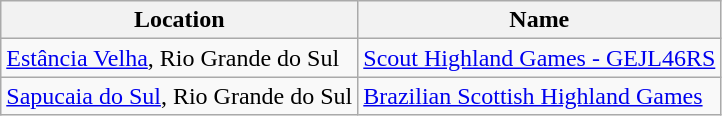<table class="wikitable">
<tr>
<th>Location</th>
<th>Name</th>
</tr>
<tr>
<td><a href='#'>Estância Velha</a>, Rio Grande do Sul</td>
<td><a href='#'>Scout Highland Games - GEJL46RS</a></td>
</tr>
<tr>
<td><a href='#'>Sapucaia do Sul</a>, Rio Grande do Sul</td>
<td><a href='#'>Brazilian Scottish Highland Games</a></td>
</tr>
</table>
